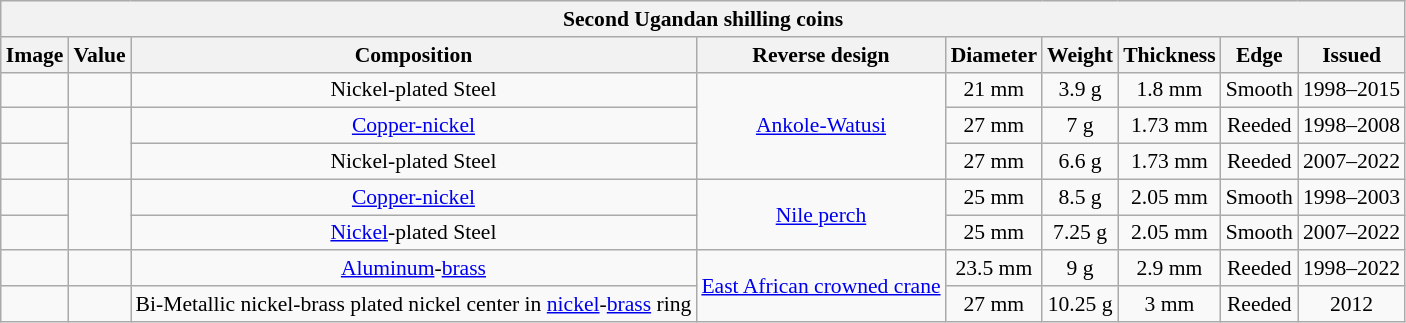<table class="wikitable" style="font-size: 90%">
<tr>
<th colspan="9">Second Ugandan shilling coins</th>
</tr>
<tr>
<th>Image</th>
<th>Value</th>
<th>Composition</th>
<th>Reverse design</th>
<th>Diameter</th>
<th>Weight</th>
<th>Thickness</th>
<th>Edge</th>
<th>Issued</th>
</tr>
<tr style="text-align:center">
<td></td>
<td></td>
<td>Nickel-plated Steel</td>
<td rowspan="3"><a href='#'>Ankole-Watusi</a></td>
<td>21 mm</td>
<td>3.9 g</td>
<td>1.8 mm</td>
<td>Smooth</td>
<td>1998–2015</td>
</tr>
<tr style="text-align:center">
<td></td>
<td rowspan="2"></td>
<td><a href='#'>Copper-nickel</a></td>
<td>27 mm</td>
<td>7 g</td>
<td>1.73 mm</td>
<td>Reeded</td>
<td>1998–2008</td>
</tr>
<tr style="text-align:center">
<td></td>
<td>Nickel-plated Steel</td>
<td>27 mm</td>
<td>6.6 g</td>
<td>1.73 mm</td>
<td>Reeded</td>
<td>2007–2022</td>
</tr>
<tr style="text-align:center">
<td></td>
<td rowspan="2"></td>
<td><a href='#'>Copper-nickel</a></td>
<td rowspan="2"><a href='#'>Nile perch</a></td>
<td>25 mm</td>
<td>8.5 g</td>
<td>2.05 mm</td>
<td>Smooth</td>
<td>1998–2003</td>
</tr>
<tr style="text-align:center">
<td></td>
<td><a href='#'>Nickel</a>-plated Steel</td>
<td>25 mm</td>
<td>7.25 g</td>
<td>2.05 mm</td>
<td>Smooth</td>
<td>2007–2022</td>
</tr>
<tr style="text-align:center">
<td></td>
<td></td>
<td><a href='#'>Aluminum</a>-<a href='#'>brass</a></td>
<td rowspan="2"><a href='#'>East African crowned crane</a></td>
<td>23.5 mm</td>
<td>9 g</td>
<td>2.9 mm</td>
<td>Reeded</td>
<td>1998–2022</td>
</tr>
<tr style="text-align:center">
<td></td>
<td></td>
<td>Bi-Metallic nickel-brass plated nickel center in <a href='#'>nickel</a>-<a href='#'>brass</a> ring</td>
<td>27 mm</td>
<td>10.25 g</td>
<td>3 mm</td>
<td>Reeded</td>
<td>2012</td>
</tr>
</table>
